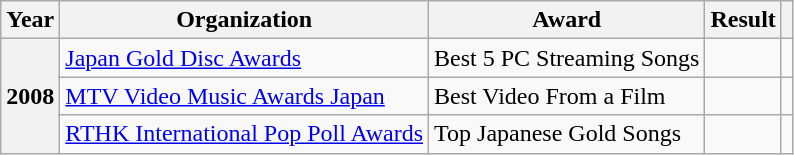<table class="wikitable plainrowheaders">
<tr>
<th scope="col">Year</th>
<th scope="col">Organization</th>
<th scope="col">Award</th>
<th scope="col">Result</th>
<th></th>
</tr>
<tr>
<th scope="row" rowspan="3">2008</th>
<td><a href='#'>Japan Gold Disc Awards</a></td>
<td>Best 5 PC Streaming Songs</td>
<td></td>
<td align="center"></td>
</tr>
<tr>
<td><a href='#'>MTV Video Music Awards Japan</a></td>
<td>Best Video From a Film</td>
<td></td>
<td align="center"></td>
</tr>
<tr>
<td><a href='#'>RTHK International Pop Poll Awards</a></td>
<td>Top Japanese Gold Songs</td>
<td></td>
<td></td>
</tr>
</table>
